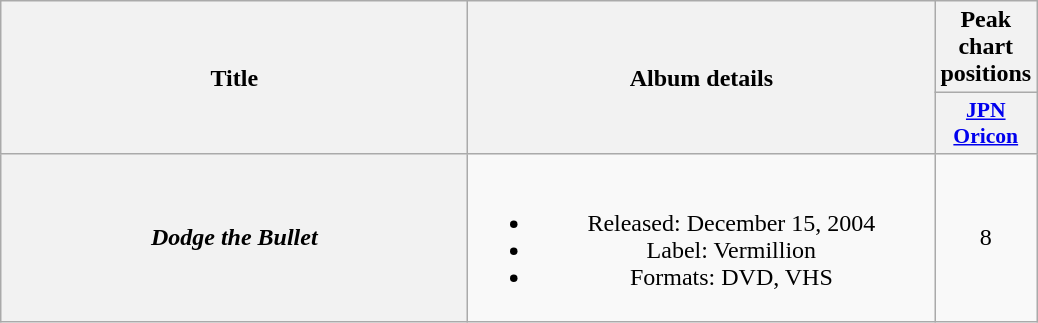<table class="wikitable plainrowheaders" style="text-align:center;">
<tr>
<th scope="col" rowspan="2" style="width:19em;">Title</th>
<th scope="col" rowspan="2" style="width:19em;">Album details</th>
<th scope="col" colspan="1">Peak<br>chart<br>positions</th>
</tr>
<tr>
<th scope="col" style="width:2.9em;font-size:90%;"><a href='#'>JPN<br>Oricon</a><br></th>
</tr>
<tr>
<th scope="row"><em>Dodge the Bullet</em></th>
<td><br><ul><li>Released: December 15, 2004</li><li>Label: Vermillion</li><li>Formats: DVD, VHS</li></ul></td>
<td>8</td>
</tr>
</table>
